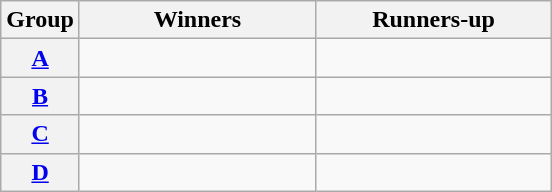<table class=wikitable>
<tr>
<th>Group</th>
<th width=150>Winners</th>
<th width=150>Runners-up</th>
</tr>
<tr>
<th><a href='#'>A</a></th>
<td></td>
<td></td>
</tr>
<tr>
<th><a href='#'>B</a></th>
<td></td>
<td></td>
</tr>
<tr>
<th><a href='#'>C</a></th>
<td></td>
<td></td>
</tr>
<tr>
<th><a href='#'>D</a></th>
<td></td>
<td></td>
</tr>
</table>
